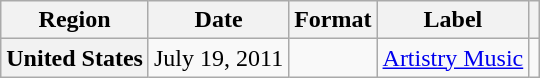<table class="wikitable plainrowheaders">
<tr>
<th scope="col">Region</th>
<th scope="col">Date</th>
<th scope="col">Format</th>
<th scope="col">Label</th>
<th scope="col"></th>
</tr>
<tr>
<th scope="row">United States</th>
<td rowspan="1">July 19, 2011</td>
<td rowspan="1"></td>
<td rowspan="1"><a href='#'>Artistry Music</a></td>
<td align="center"></td>
</tr>
</table>
